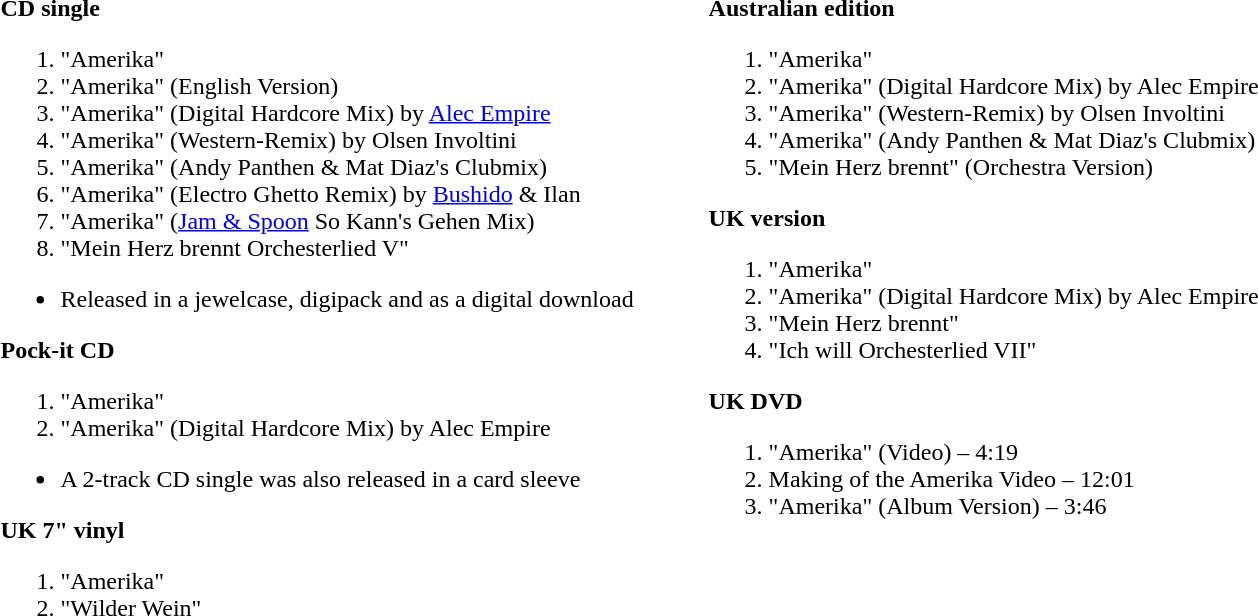<table width=70% style="font-size:100%;">
<tr>
<td valign="top"><br><strong>CD single</strong><ol><li>"Amerika"</li><li>"Amerika" (English Version)</li><li>"Amerika" (Digital Hardcore Mix) by <a href='#'>Alec Empire</a></li><li>"Amerika" (Western-Remix) by Olsen Involtini</li><li>"Amerika" (Andy Panthen & Mat Diaz's Clubmix)</li><li>"Amerika" (Electro Ghetto Remix) by <a href='#'>Bushido</a> & Ilan</li><li>"Amerika" (<a href='#'>Jam & Spoon</a> So Kann's Gehen Mix)</li><li>"Mein Herz brennt Orchesterlied V"</li></ol><ul><li>Released in a jewelcase, digipack and as a digital download</li></ul><strong>Pock-it CD</strong><ol><li>"Amerika"</li><li>"Amerika" (Digital Hardcore Mix) by Alec Empire</li></ol><ul><li>A 2-track CD single was also released in a card sleeve</li></ul><strong> UK 7" vinyl</strong><ol><li>"Amerika"</li><li>"Wilder Wein"</li></ol></td>
<td valign="top"><br><strong>Australian edition</strong><ol><li>"Amerika"</li><li>"Amerika" (Digital Hardcore Mix) by Alec Empire</li><li>"Amerika" (Western-Remix) by Olsen Involtini</li><li>"Amerika" (Andy Panthen & Mat Diaz's Clubmix)</li><li>"Mein Herz brennt" (Orchestra Version)</li></ol><strong>UK version</strong><ol><li>"Amerika"</li><li>"Amerika" (Digital Hardcore Mix) by Alec Empire</li><li>"Mein Herz brennt"</li><li>"Ich will Orchesterlied VII"</li></ol><strong>UK DVD</strong><ol><li>"Amerika" (Video) – 4:19</li><li>Making of the Amerika Video – 12:01</li><li>"Amerika" (Album Version) – 3:46</li></ol></td>
</tr>
</table>
